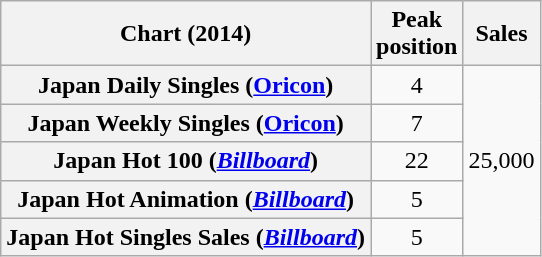<table class="wikitable sortable plainrowheaders" style="text-align:center;">
<tr>
<th scope="col">Chart (2014)</th>
<th scope="col">Peak<br>position</th>
<th scope="col">Sales</th>
</tr>
<tr>
<th scope="row">Japan Daily Singles (<a href='#'>Oricon</a>)</th>
<td style="text-align:center;">4</td>
<td rowspan="6" style="text-align:left;">25,000</td>
</tr>
<tr>
<th scope="row">Japan Weekly Singles (<a href='#'>Oricon</a>)</th>
<td style="text-align:center;">7</td>
</tr>
<tr>
<th scope="row">Japan Hot 100 (<em><a href='#'>Billboard</a></em>)</th>
<td style="text-align:center;">22</td>
</tr>
<tr>
<th scope="row">Japan Hot Animation (<em><a href='#'>Billboard</a></em>)</th>
<td style="text-align:center;">5</td>
</tr>
<tr>
<th scope="row">Japan Hot Singles Sales (<em><a href='#'>Billboard</a></em>)</th>
<td style="text-align:center;">5</td>
</tr>
</table>
